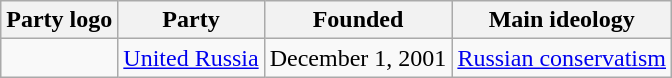<table class="wikitable sortable">
<tr>
<th>Party logo</th>
<th>Party</th>
<th>Founded</th>
<th>Main ideology</th>
</tr>
<tr>
<td></td>
<td><a href='#'>United Russia</a></td>
<td>December 1, 2001</td>
<td><a href='#'>Russian conservatism</a></td>
</tr>
</table>
